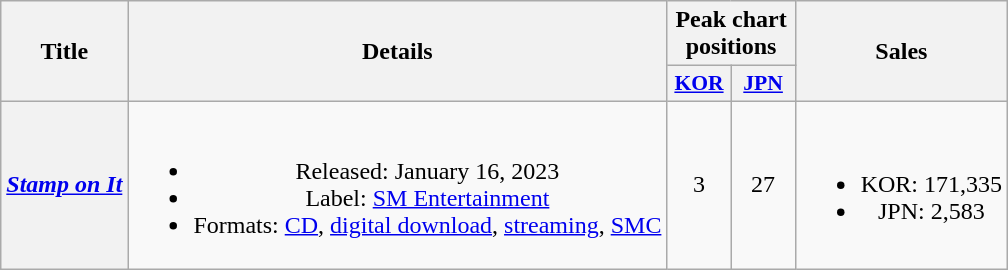<table class="wikitable plainrowheaders" style="text-align:center">
<tr>
<th scope="col" rowspan="2">Title</th>
<th scope="col" rowspan="2">Details</th>
<th scope="col" colspan="2">Peak chart<br>positions</th>
<th scope="col" rowspan="2">Sales</th>
</tr>
<tr>
<th scope="col" style="font-size:90%; width:2.5em"><a href='#'>KOR</a><br></th>
<th scope="col" style="font-size:90%; width:2.5em"><a href='#'>JPN</a><br></th>
</tr>
<tr>
<th scope="row"><em><a href='#'>Stamp on It</a></em></th>
<td><br><ul><li>Released: January 16, 2023</li><li>Label: <a href='#'>SM Entertainment</a></li><li>Formats: <a href='#'>CD</a>, <a href='#'>digital download</a>, <a href='#'>streaming</a>, <a href='#'>SMC</a></li></ul></td>
<td>3</td>
<td>27</td>
<td><br><ul><li>KOR: 171,335</li><li>JPN: 2,583 </li></ul></td>
</tr>
</table>
